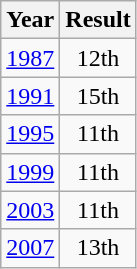<table class="wikitable" style="text-align:center">
<tr>
<th>Year</th>
<th>Result</th>
</tr>
<tr>
<td><a href='#'>1987</a></td>
<td>12th</td>
</tr>
<tr>
<td><a href='#'>1991</a></td>
<td>15th</td>
</tr>
<tr>
<td><a href='#'>1995</a></td>
<td>11th</td>
</tr>
<tr>
<td><a href='#'>1999</a></td>
<td>11th</td>
</tr>
<tr>
<td><a href='#'>2003</a></td>
<td>11th</td>
</tr>
<tr>
<td><a href='#'>2007</a></td>
<td>13th</td>
</tr>
</table>
